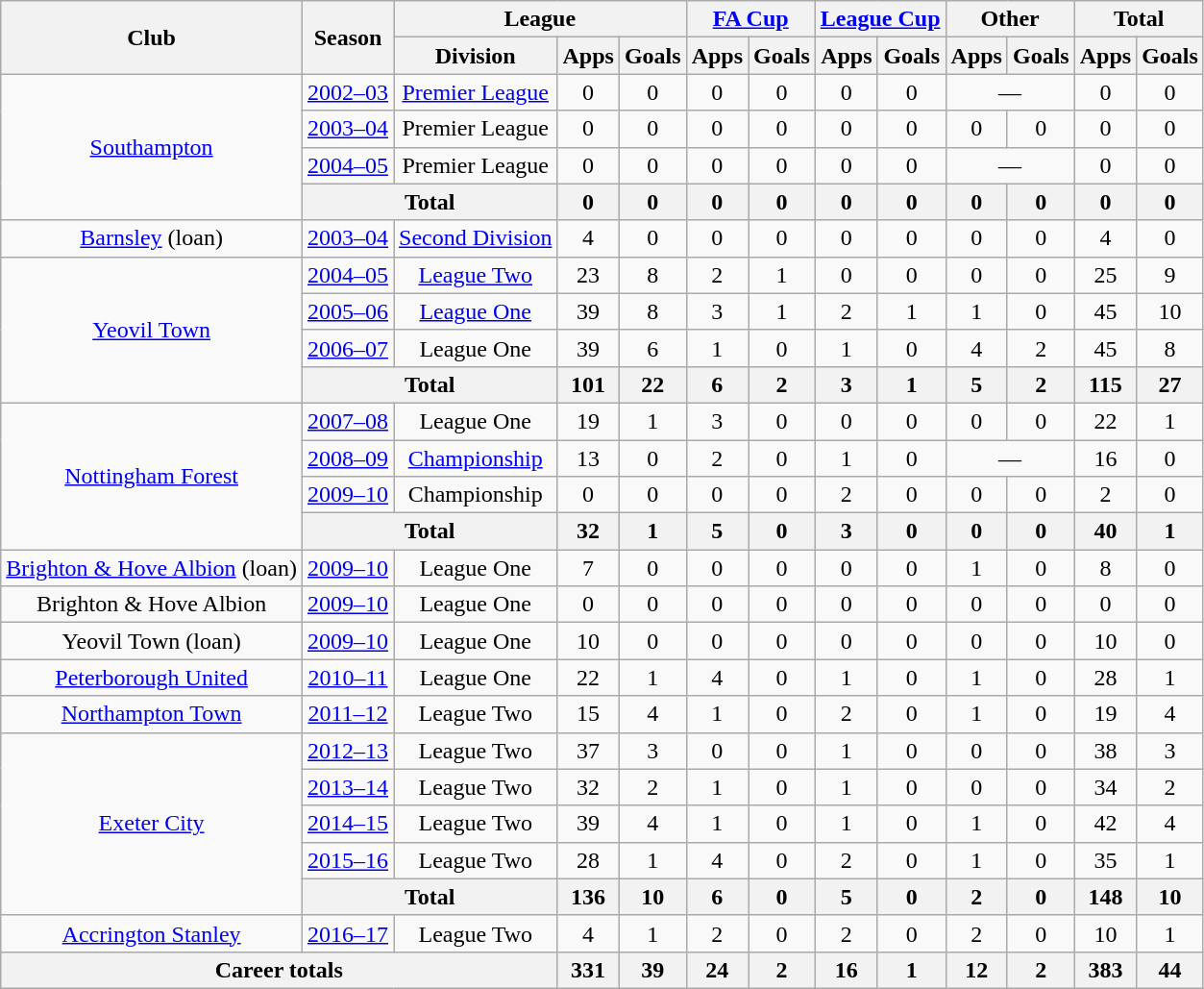<table class="wikitable" style="text-align:center">
<tr>
<th rowspan="2">Club</th>
<th rowspan="2">Season</th>
<th colspan="3">League</th>
<th colspan="2"><a href='#'>FA Cup</a></th>
<th colspan="2"><a href='#'>League Cup</a></th>
<th colspan="2">Other</th>
<th colspan="2">Total</th>
</tr>
<tr>
<th>Division</th>
<th>Apps</th>
<th>Goals</th>
<th>Apps</th>
<th>Goals</th>
<th>Apps</th>
<th>Goals</th>
<th>Apps</th>
<th>Goals</th>
<th>Apps</th>
<th>Goals</th>
</tr>
<tr>
<td rowspan="4"><a href='#'>Southampton</a></td>
<td><a href='#'>2002–03</a></td>
<td><a href='#'>Premier League</a></td>
<td>0</td>
<td>0</td>
<td>0</td>
<td>0</td>
<td>0</td>
<td>0</td>
<td colspan="2">—</td>
<td>0</td>
<td>0</td>
</tr>
<tr>
<td><a href='#'>2003–04</a></td>
<td>Premier League</td>
<td>0</td>
<td>0</td>
<td>0</td>
<td>0</td>
<td>0</td>
<td>0</td>
<td>0</td>
<td>0</td>
<td>0</td>
<td>0</td>
</tr>
<tr>
<td><a href='#'>2004–05</a></td>
<td>Premier League</td>
<td>0</td>
<td>0</td>
<td>0</td>
<td>0</td>
<td>0</td>
<td>0</td>
<td colspan="2">—</td>
<td>0</td>
<td>0</td>
</tr>
<tr>
<th colspan="2">Total</th>
<th>0</th>
<th>0</th>
<th>0</th>
<th>0</th>
<th>0</th>
<th>0</th>
<th>0</th>
<th>0</th>
<th>0</th>
<th>0</th>
</tr>
<tr>
<td><a href='#'>Barnsley</a> (loan)</td>
<td><a href='#'>2003–04</a></td>
<td><a href='#'>Second Division</a></td>
<td>4</td>
<td>0</td>
<td>0</td>
<td>0</td>
<td>0</td>
<td>0</td>
<td>0</td>
<td>0</td>
<td>4</td>
<td>0</td>
</tr>
<tr>
<td rowspan="4"><a href='#'>Yeovil Town</a></td>
<td><a href='#'>2004–05</a></td>
<td><a href='#'>League Two</a></td>
<td>23</td>
<td>8</td>
<td>2</td>
<td>1</td>
<td>0</td>
<td>0</td>
<td>0</td>
<td>0</td>
<td>25</td>
<td>9</td>
</tr>
<tr>
<td><a href='#'>2005–06</a></td>
<td><a href='#'>League One</a></td>
<td>39</td>
<td>8</td>
<td>3</td>
<td>1</td>
<td>2</td>
<td>1</td>
<td>1</td>
<td>0</td>
<td>45</td>
<td>10</td>
</tr>
<tr>
<td><a href='#'>2006–07</a></td>
<td>League One</td>
<td>39</td>
<td>6</td>
<td>1</td>
<td>0</td>
<td>1</td>
<td>0</td>
<td>4</td>
<td>2</td>
<td>45</td>
<td>8</td>
</tr>
<tr>
<th colspan="2">Total</th>
<th>101</th>
<th>22</th>
<th>6</th>
<th>2</th>
<th>3</th>
<th>1</th>
<th>5</th>
<th>2</th>
<th>115</th>
<th>27</th>
</tr>
<tr>
<td rowspan="4"><a href='#'>Nottingham Forest</a></td>
<td><a href='#'>2007–08</a></td>
<td>League One</td>
<td>19</td>
<td>1</td>
<td>3</td>
<td>0</td>
<td>0</td>
<td>0</td>
<td>0</td>
<td>0</td>
<td>22</td>
<td>1</td>
</tr>
<tr>
<td><a href='#'>2008–09</a></td>
<td><a href='#'>Championship</a></td>
<td>13</td>
<td>0</td>
<td>2</td>
<td>0</td>
<td>1</td>
<td>0</td>
<td colspan="2">—</td>
<td>16</td>
<td>0</td>
</tr>
<tr>
<td><a href='#'>2009–10</a></td>
<td>Championship</td>
<td>0</td>
<td>0</td>
<td>0</td>
<td>0</td>
<td>2</td>
<td>0</td>
<td>0</td>
<td>0</td>
<td>2</td>
<td>0</td>
</tr>
<tr>
<th colspan="2">Total</th>
<th>32</th>
<th>1</th>
<th>5</th>
<th>0</th>
<th>3</th>
<th>0</th>
<th>0</th>
<th>0</th>
<th>40</th>
<th>1</th>
</tr>
<tr>
<td><a href='#'>Brighton & Hove Albion</a> (loan)</td>
<td><a href='#'>2009–10</a></td>
<td>League One</td>
<td>7</td>
<td>0</td>
<td>0</td>
<td>0</td>
<td>0</td>
<td>0</td>
<td>1</td>
<td>0</td>
<td>8</td>
<td>0</td>
</tr>
<tr>
<td>Brighton & Hove Albion</td>
<td><a href='#'>2009–10</a></td>
<td>League One</td>
<td>0</td>
<td>0</td>
<td>0</td>
<td>0</td>
<td>0</td>
<td>0</td>
<td>0</td>
<td>0</td>
<td>0</td>
<td>0</td>
</tr>
<tr>
<td>Yeovil Town (loan)</td>
<td><a href='#'>2009–10</a></td>
<td>League One</td>
<td>10</td>
<td>0</td>
<td>0</td>
<td>0</td>
<td>0</td>
<td>0</td>
<td>0</td>
<td>0</td>
<td>10</td>
<td>0</td>
</tr>
<tr>
<td><a href='#'>Peterborough United</a></td>
<td><a href='#'>2010–11</a></td>
<td>League One</td>
<td>22</td>
<td>1</td>
<td>4</td>
<td>0</td>
<td>1</td>
<td>0</td>
<td>1</td>
<td>0</td>
<td>28</td>
<td>1</td>
</tr>
<tr>
<td><a href='#'>Northampton Town</a></td>
<td><a href='#'>2011–12</a></td>
<td>League Two</td>
<td>15</td>
<td>4</td>
<td>1</td>
<td>0</td>
<td>2</td>
<td>0</td>
<td>1</td>
<td>0</td>
<td>19</td>
<td>4</td>
</tr>
<tr>
<td rowspan="5"><a href='#'>Exeter City</a></td>
<td><a href='#'>2012–13</a></td>
<td>League Two</td>
<td>37</td>
<td>3</td>
<td>0</td>
<td>0</td>
<td>1</td>
<td>0</td>
<td>0</td>
<td>0</td>
<td>38</td>
<td>3</td>
</tr>
<tr>
<td><a href='#'>2013–14</a></td>
<td>League Two</td>
<td>32</td>
<td>2</td>
<td>1</td>
<td>0</td>
<td>1</td>
<td>0</td>
<td>0</td>
<td>0</td>
<td>34</td>
<td>2</td>
</tr>
<tr>
<td><a href='#'>2014–15</a></td>
<td>League Two</td>
<td>39</td>
<td>4</td>
<td>1</td>
<td>0</td>
<td>1</td>
<td>0</td>
<td>1</td>
<td>0</td>
<td>42</td>
<td>4</td>
</tr>
<tr>
<td><a href='#'>2015–16</a></td>
<td>League Two</td>
<td>28</td>
<td>1</td>
<td>4</td>
<td>0</td>
<td>2</td>
<td>0</td>
<td>1</td>
<td>0</td>
<td>35</td>
<td>1</td>
</tr>
<tr>
<th colspan="2">Total</th>
<th>136</th>
<th>10</th>
<th>6</th>
<th>0</th>
<th>5</th>
<th>0</th>
<th>2</th>
<th>0</th>
<th>148</th>
<th>10</th>
</tr>
<tr>
<td><a href='#'>Accrington Stanley</a></td>
<td><a href='#'>2016–17</a></td>
<td>League Two</td>
<td>4</td>
<td>1</td>
<td>2</td>
<td>0</td>
<td>2</td>
<td>0</td>
<td>2</td>
<td>0</td>
<td>10</td>
<td>1</td>
</tr>
<tr>
<th colspan=3>Career totals</th>
<th>331</th>
<th>39</th>
<th>24</th>
<th>2</th>
<th>16</th>
<th>1</th>
<th>12</th>
<th>2</th>
<th>383</th>
<th>44</th>
</tr>
</table>
